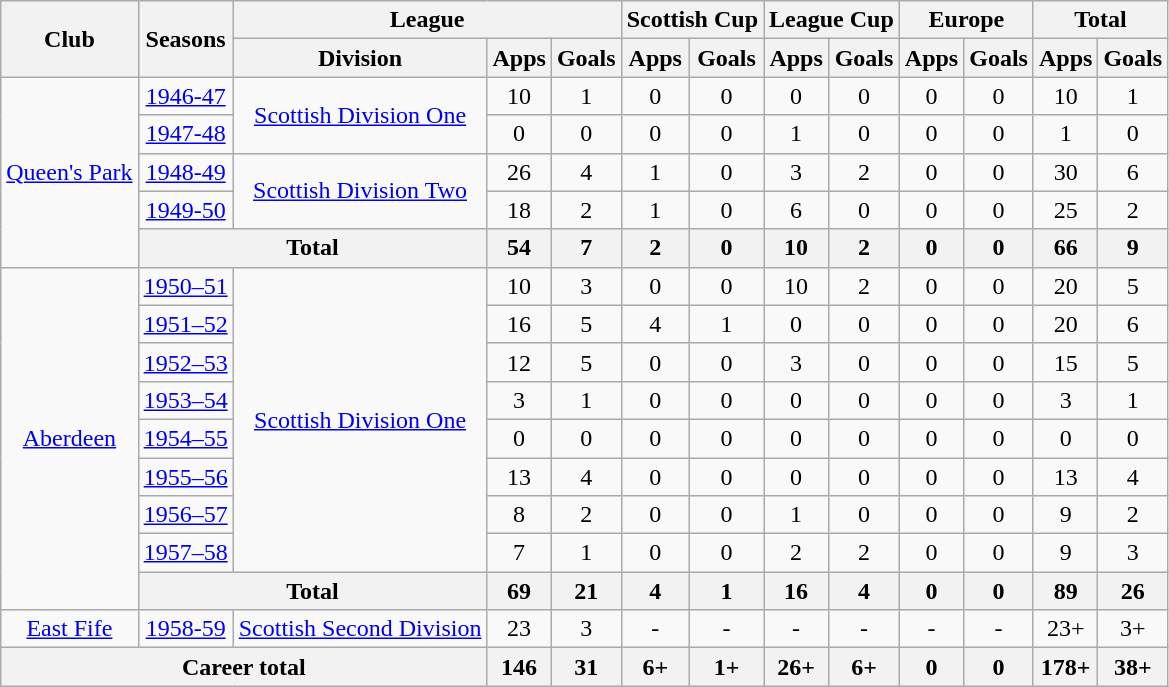<table class=wikitable style="text-align: center;">
<tr>
<th rowspan="2">Club</th>
<th rowspan="2">Seasons</th>
<th colspan="3">League</th>
<th colspan="2">Scottish Cup</th>
<th colspan="2">League Cup</th>
<th colspan="2">Europe</th>
<th colspan="2">Total</th>
</tr>
<tr>
<th>Division</th>
<th>Apps</th>
<th>Goals</th>
<th>Apps</th>
<th>Goals</th>
<th>Apps</th>
<th>Goals</th>
<th>Apps</th>
<th>Goals</th>
<th>Apps</th>
<th>Goals</th>
</tr>
<tr>
<td rowspan="5"><a href='#'>Queen's Park</a></td>
<td><a href='#'>1946-47</a></td>
<td rowspan="2"><a href='#'>Scottish Division One</a></td>
<td>10</td>
<td>1</td>
<td>0</td>
<td>0</td>
<td>0</td>
<td>0</td>
<td>0</td>
<td>0</td>
<td>10</td>
<td>1</td>
</tr>
<tr>
<td><a href='#'>1947-48</a></td>
<td>0</td>
<td>0</td>
<td>0</td>
<td>0</td>
<td>1</td>
<td>0</td>
<td>0</td>
<td>0</td>
<td>1</td>
<td>0</td>
</tr>
<tr>
<td><a href='#'>1948-49</a></td>
<td rowspan="2"><a href='#'>Scottish Division Two</a></td>
<td>26</td>
<td>4</td>
<td>1</td>
<td>0</td>
<td>3</td>
<td>2</td>
<td>0</td>
<td>0</td>
<td>30</td>
<td>6</td>
</tr>
<tr>
<td><a href='#'>1949-50</a></td>
<td>18</td>
<td>2</td>
<td>1</td>
<td>0</td>
<td>6</td>
<td>0</td>
<td>0</td>
<td>0</td>
<td>25</td>
<td>2</td>
</tr>
<tr>
<th colspan="2">Total</th>
<th>54</th>
<th>7</th>
<th>2</th>
<th>0</th>
<th>10</th>
<th>2</th>
<th>0</th>
<th>0</th>
<th>66</th>
<th>9</th>
</tr>
<tr>
<td rowspan="9"><a href='#'>Aberdeen</a></td>
<td><a href='#'>1950–51</a></td>
<td rowspan="8"><a href='#'>Scottish Division One</a></td>
<td>10</td>
<td>3</td>
<td>0</td>
<td>0</td>
<td>10</td>
<td>2</td>
<td>0</td>
<td>0</td>
<td>20</td>
<td>5</td>
</tr>
<tr>
<td><a href='#'>1951–52</a></td>
<td>16</td>
<td>5</td>
<td>4</td>
<td>1</td>
<td>0</td>
<td>0</td>
<td>0</td>
<td>0</td>
<td>20</td>
<td>6</td>
</tr>
<tr>
<td><a href='#'>1952–53</a></td>
<td>12</td>
<td>5</td>
<td>0</td>
<td>0</td>
<td>3</td>
<td>0</td>
<td>0</td>
<td>0</td>
<td>15</td>
<td>5</td>
</tr>
<tr>
<td><a href='#'>1953–54</a></td>
<td>3</td>
<td>1</td>
<td>0</td>
<td>0</td>
<td>0</td>
<td>0</td>
<td>0</td>
<td>0</td>
<td>3</td>
<td>1</td>
</tr>
<tr>
<td><a href='#'>1954–55</a></td>
<td>0</td>
<td>0</td>
<td>0</td>
<td>0</td>
<td>0</td>
<td>0</td>
<td>0</td>
<td>0</td>
<td>0</td>
<td>0</td>
</tr>
<tr>
<td><a href='#'>1955–56</a></td>
<td>13</td>
<td>4</td>
<td>0</td>
<td>0</td>
<td>0</td>
<td>0</td>
<td>0</td>
<td>0</td>
<td>13</td>
<td>4</td>
</tr>
<tr>
<td><a href='#'>1956–57</a></td>
<td>8</td>
<td>2</td>
<td>0</td>
<td>0</td>
<td>1</td>
<td>0</td>
<td>0</td>
<td>0</td>
<td>9</td>
<td>2</td>
</tr>
<tr>
<td><a href='#'>1957–58</a></td>
<td>7</td>
<td>1</td>
<td>0</td>
<td>0</td>
<td>2</td>
<td>2</td>
<td>0</td>
<td>0</td>
<td>9</td>
<td>3</td>
</tr>
<tr>
<th colspan="2">Total</th>
<th>69</th>
<th>21</th>
<th>4</th>
<th>1</th>
<th>16</th>
<th>4</th>
<th>0</th>
<th>0</th>
<th>89</th>
<th>26</th>
</tr>
<tr>
<td><a href='#'>East Fife</a></td>
<td><a href='#'>1958-59</a></td>
<td><a href='#'>Scottish Second Division</a></td>
<td>23</td>
<td>3</td>
<td>-</td>
<td>-</td>
<td>-</td>
<td>-</td>
<td>-</td>
<td>-</td>
<td>23+</td>
<td>3+</td>
</tr>
<tr>
<th colspan="3">Career total</th>
<th>146</th>
<th>31</th>
<th>6+</th>
<th>1+</th>
<th>26+</th>
<th>6+</th>
<th>0</th>
<th>0</th>
<th>178+</th>
<th>38+</th>
</tr>
</table>
